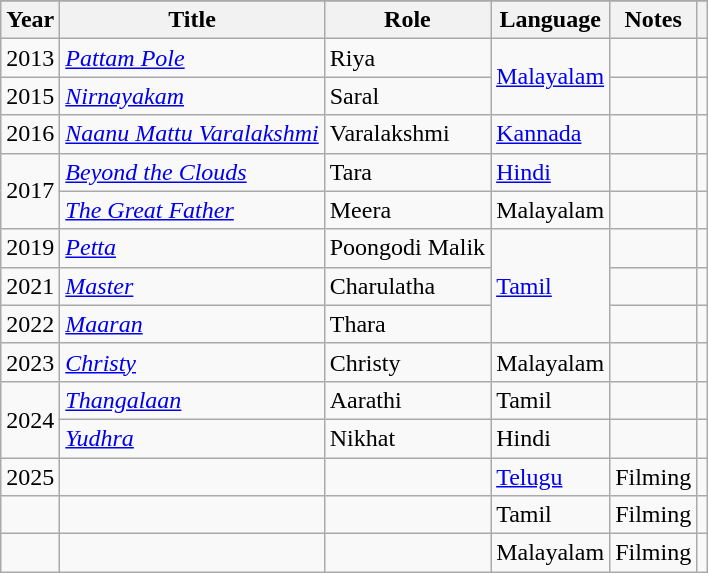<table class="wikitable plainrowheaders sortable">
<tr>
</tr>
<tr>
<th>Year</th>
<th>Title</th>
<th>Role</th>
<th>Language</th>
<th class="unsortable">Notes</th>
<th class="unsortable"></th>
</tr>
<tr>
<td>2013</td>
<td><em><a href='#'>Pattam Pole</a></em></td>
<td>Riya</td>
<td rowspan=2><a href='#'>Malayalam</a></td>
<td></td>
<td></td>
</tr>
<tr>
<td>2015</td>
<td><em><a href='#'>Nirnayakam</a></em></td>
<td>Saral</td>
<td></td>
<td></td>
</tr>
<tr>
<td>2016</td>
<td><em><a href='#'>Naanu Mattu Varalakshmi</a></em></td>
<td>Varalakshmi</td>
<td><a href='#'>Kannada</a></td>
<td></td>
<td></td>
</tr>
<tr>
<td rowspan=2>2017</td>
<td><em><a href='#'>Beyond the Clouds</a></em></td>
<td>Tara</td>
<td><a href='#'>Hindi</a></td>
<td></td>
<td></td>
</tr>
<tr>
<td><em><a href='#'>The Great Father</a></em></td>
<td>Meera</td>
<td>Malayalam</td>
<td></td>
<td></td>
</tr>
<tr>
<td>2019</td>
<td><em><a href='#'>Petta</a></em></td>
<td>Poongodi Malik</td>
<td rowspan=3><a href='#'>Tamil</a></td>
<td></td>
<td></td>
</tr>
<tr>
<td>2021</td>
<td><em><a href='#'>Master</a></em></td>
<td>Charulatha</td>
<td></td>
<td></td>
</tr>
<tr>
<td>2022</td>
<td><em><a href='#'>Maaran</a></em></td>
<td>Thara</td>
<td></td>
<td></td>
</tr>
<tr>
<td>2023</td>
<td><em><a href='#'>Christy</a></em></td>
<td>Christy</td>
<td>Malayalam</td>
<td></td>
<td></td>
</tr>
<tr>
<td rowspan="2">2024</td>
<td><em><a href='#'>Thangalaan</a></em></td>
<td>Aarathi</td>
<td>Tamil</td>
<td></td>
<td></td>
</tr>
<tr>
<td><em><a href='#'>Yudhra</a></em></td>
<td>Nikhat</td>
<td>Hindi</td>
<td></td>
<td></td>
</tr>
<tr>
<td>2025</td>
<td></td>
<td></td>
<td><a href='#'>Telugu</a></td>
<td>Filming</td>
<td></td>
</tr>
<tr>
<td></td>
<td></td>
<td></td>
<td>Tamil</td>
<td>Filming</td>
<td></td>
</tr>
<tr>
<td></td>
<td></td>
<td></td>
<td>Malayalam</td>
<td>Filming</td>
<td></td>
</tr>
</table>
